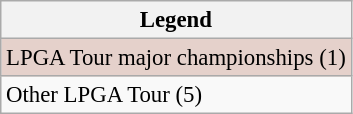<table class="wikitable" style="font-size:95%;">
<tr>
<th>Legend</th>
</tr>
<tr style="background:#e5d1cb;">
<td>LPGA Tour major championships (1)</td>
</tr>
<tr>
<td>Other LPGA Tour (5)</td>
</tr>
</table>
